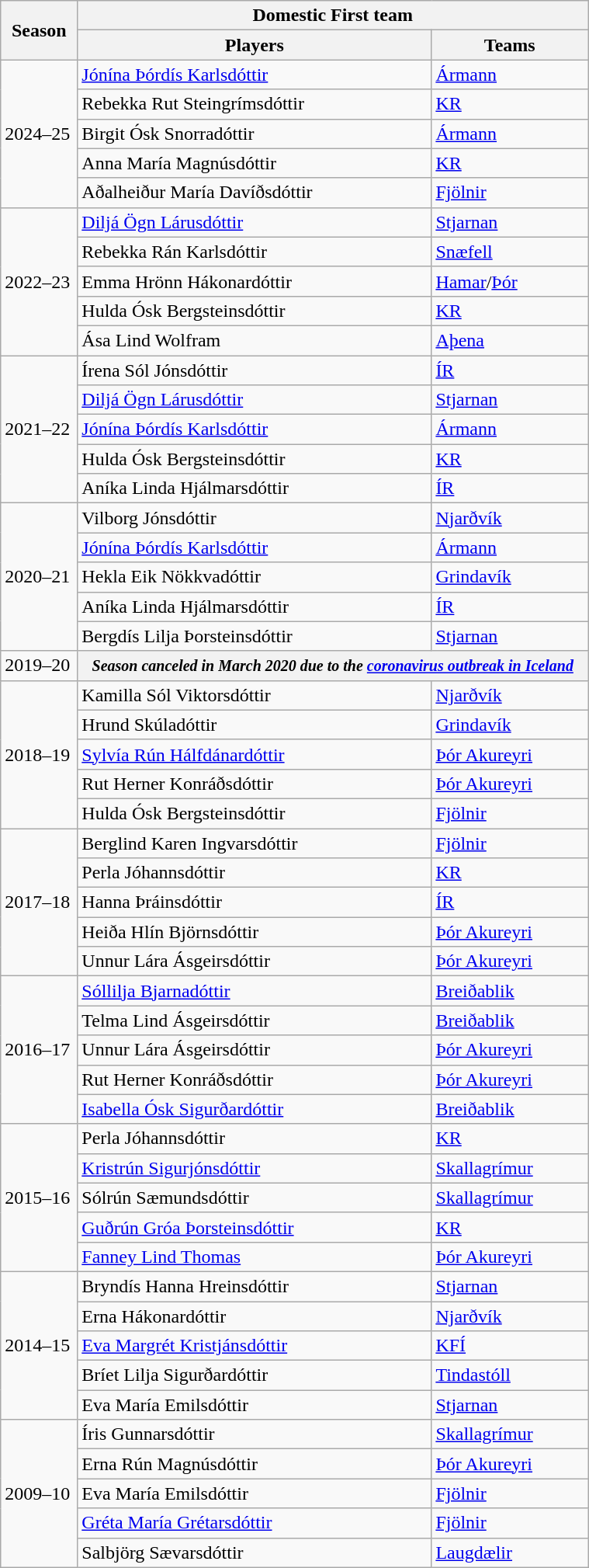<table class="wikitable" style="width:40%">
<tr>
<th rowspan=2>Season</th>
<th colspan=2>Domestic First team</th>
</tr>
<tr>
<th>Players</th>
<th>Teams</th>
</tr>
<tr>
<td rowspan=5>2024–25</td>
<td><a href='#'>Jónína Þórdís Karlsdóttir</a></td>
<td><a href='#'>Ármann</a></td>
</tr>
<tr>
<td>Rebekka Rut Steingrímsdóttir</td>
<td><a href='#'>KR</a></td>
</tr>
<tr>
<td>Birgit Ósk Snorradóttir</td>
<td><a href='#'>Ármann</a></td>
</tr>
<tr>
<td>Anna María Magnúsdóttir</td>
<td><a href='#'>KR</a></td>
</tr>
<tr>
<td>Aðalheiður María Davíðsdóttir</td>
<td><a href='#'>Fjölnir</a></td>
</tr>
<tr>
<td rowspan=5>2022–23</td>
<td><a href='#'>Diljá Ögn Lárusdóttir</a></td>
<td><a href='#'>Stjarnan</a></td>
</tr>
<tr>
<td>Rebekka Rán Karlsdóttir</td>
<td><a href='#'>Snæfell</a></td>
</tr>
<tr>
<td>Emma Hrönn Hákonardóttir</td>
<td><a href='#'>Hamar</a>/<a href='#'>Þór</a></td>
</tr>
<tr>
<td>Hulda Ósk Bergsteinsdóttir</td>
<td><a href='#'>KR</a></td>
</tr>
<tr>
<td>Ása Lind Wolfram</td>
<td><a href='#'>Aþena</a></td>
</tr>
<tr>
<td rowspan=5>2021–22</td>
<td>Írena Sól Jónsdóttir</td>
<td><a href='#'>ÍR</a></td>
</tr>
<tr>
<td><a href='#'>Diljá Ögn Lárusdóttir</a></td>
<td><a href='#'>Stjarnan</a></td>
</tr>
<tr>
<td><a href='#'>Jónína Þórdís Karlsdóttir</a></td>
<td><a href='#'>Ármann</a></td>
</tr>
<tr>
<td>Hulda Ósk Bergsteinsdóttir</td>
<td><a href='#'>KR</a></td>
</tr>
<tr>
<td>Aníka Linda Hjálmarsdóttir</td>
<td><a href='#'>ÍR</a></td>
</tr>
<tr>
<td rowspan=5>2020–21</td>
<td>Vilborg Jónsdóttir</td>
<td><a href='#'>Njarðvík</a></td>
</tr>
<tr>
<td><a href='#'>Jónína Þórdís Karlsdóttir</a></td>
<td><a href='#'>Ármann</a></td>
</tr>
<tr>
<td>Hekla Eik Nökkvadóttir</td>
<td><a href='#'>Grindavík</a></td>
</tr>
<tr>
<td>Aníka Linda Hjálmarsdóttir</td>
<td><a href='#'>ÍR</a></td>
</tr>
<tr>
<td>Bergdís Lilja Þorsteinsdóttir</td>
<td><a href='#'>Stjarnan</a></td>
</tr>
<tr>
<td>2019–20</td>
<th colspan="2"><small><em>Season canceled in March 2020 due to the <a href='#'>coronavirus outbreak in Iceland</a></em></small></th>
</tr>
<tr>
<td rowspan=5>2018–19</td>
<td>Kamilla Sól Viktorsdóttir</td>
<td><a href='#'>Njarðvík</a></td>
</tr>
<tr>
<td>Hrund Skúladóttir</td>
<td><a href='#'>Grindavík</a></td>
</tr>
<tr>
<td><a href='#'>Sylvía Rún Hálfdánardóttir</a></td>
<td><a href='#'>Þór Akureyri</a></td>
</tr>
<tr>
<td>Rut Herner Konráðsdóttir</td>
<td><a href='#'>Þór Akureyri</a></td>
</tr>
<tr>
<td>Hulda Ósk Bergsteinsdóttir</td>
<td><a href='#'>Fjölnir</a></td>
</tr>
<tr>
<td rowspan=5>2017–18</td>
<td>Berglind Karen Ingvarsdóttir</td>
<td><a href='#'>Fjölnir</a></td>
</tr>
<tr>
<td>Perla Jóhannsdóttir</td>
<td><a href='#'>KR</a></td>
</tr>
<tr>
<td>Hanna Þráinsdóttir</td>
<td><a href='#'>ÍR</a></td>
</tr>
<tr>
<td>Heiða Hlín Björnsdóttir</td>
<td><a href='#'>Þór Akureyri</a></td>
</tr>
<tr>
<td>Unnur Lára Ásgeirsdóttir</td>
<td><a href='#'>Þór Akureyri</a></td>
</tr>
<tr>
<td rowspan=5>2016–17</td>
<td><a href='#'>Sóllilja Bjarnadóttir</a></td>
<td><a href='#'>Breiðablik</a></td>
</tr>
<tr>
<td>Telma Lind Ásgeirsdóttir</td>
<td><a href='#'>Breiðablik</a></td>
</tr>
<tr>
<td>Unnur Lára Ásgeirsdóttir</td>
<td><a href='#'>Þór Akureyri</a></td>
</tr>
<tr>
<td>Rut Herner Konráðsdóttir</td>
<td><a href='#'>Þór Akureyri</a></td>
</tr>
<tr>
<td><a href='#'>Isabella Ósk Sigurðardóttir</a></td>
<td><a href='#'>Breiðablik</a></td>
</tr>
<tr>
<td rowspan=5>2015–16</td>
<td>Perla Jóhannsdóttir</td>
<td><a href='#'>KR</a></td>
</tr>
<tr>
<td><a href='#'>Kristrún Sigurjónsdóttir</a></td>
<td><a href='#'>Skallagrímur</a></td>
</tr>
<tr>
<td>Sólrún Sæmundsdóttir</td>
<td><a href='#'>Skallagrímur</a></td>
</tr>
<tr>
<td><a href='#'>Guðrún Gróa Þorsteinsdóttir</a></td>
<td><a href='#'>KR</a></td>
</tr>
<tr>
<td><a href='#'>Fanney Lind Thomas</a></td>
<td><a href='#'>Þór Akureyri</a></td>
</tr>
<tr>
<td rowspan=5>2014–15</td>
<td>Bryndís Hanna Hreinsdóttir</td>
<td><a href='#'>Stjarnan</a></td>
</tr>
<tr>
<td>Erna Hákonardóttir</td>
<td><a href='#'>Njarðvík</a></td>
</tr>
<tr>
<td><a href='#'>Eva Margrét Kristjánsdóttir</a></td>
<td><a href='#'>KFÍ</a></td>
</tr>
<tr>
<td>Bríet Lilja Sigurðardóttir</td>
<td><a href='#'>Tindastóll</a></td>
</tr>
<tr>
<td>Eva María Emilsdóttir</td>
<td><a href='#'>Stjarnan</a></td>
</tr>
<tr>
<td rowspan=5>2009–10</td>
<td>Íris Gunnarsdóttir</td>
<td><a href='#'>Skallagrímur</a></td>
</tr>
<tr>
<td>Erna Rún Magnúsdóttir</td>
<td><a href='#'>Þór Akureyri</a></td>
</tr>
<tr>
<td>Eva María Emilsdóttir</td>
<td><a href='#'>Fjölnir</a></td>
</tr>
<tr>
<td><a href='#'>Gréta María Grétarsdóttir</a></td>
<td><a href='#'>Fjölnir</a></td>
</tr>
<tr>
<td>Salbjörg Sævarsdóttir</td>
<td><a href='#'>Laugdælir</a></td>
</tr>
</table>
